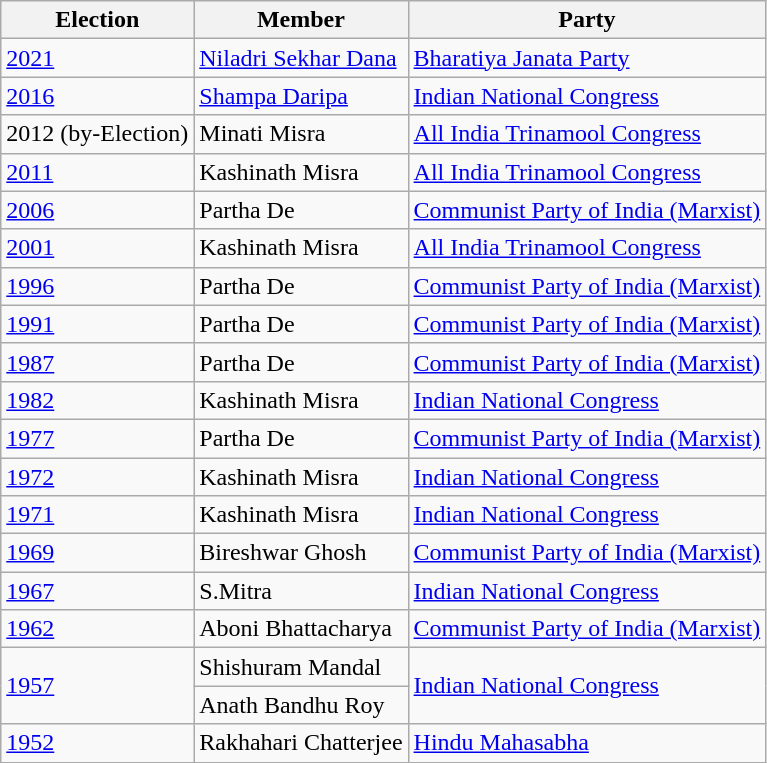<table class="wikitable sortable">
<tr>
<th>Election</th>
<th>Member</th>
<th>Party</th>
</tr>
<tr>
<td><a href='#'>2021</a></td>
<td><a href='#'>Niladri Sekhar Dana</a></td>
<td><a href='#'>Bharatiya Janata Party</a></td>
</tr>
<tr>
<td><a href='#'>2016</a></td>
<td><a href='#'>Shampa Daripa</a></td>
<td><a href='#'>Indian National Congress</a></td>
</tr>
<tr>
<td>2012 (by-Election)</td>
<td>Minati Misra</td>
<td><a href='#'>All India Trinamool Congress</a></td>
</tr>
<tr>
<td><a href='#'>2011</a></td>
<td>Kashinath Misra</td>
<td><a href='#'>All India Trinamool Congress</a></td>
</tr>
<tr>
<td><a href='#'>2006</a></td>
<td>Partha De</td>
<td><a href='#'>Communist Party of India (Marxist)</a></td>
</tr>
<tr>
<td><a href='#'>2001</a></td>
<td>Kashinath Misra</td>
<td><a href='#'>All India Trinamool Congress</a></td>
</tr>
<tr>
<td><a href='#'>1996</a></td>
<td>Partha De</td>
<td><a href='#'>Communist Party of India (Marxist)</a></td>
</tr>
<tr>
<td><a href='#'>1991</a></td>
<td>Partha De</td>
<td><a href='#'>Communist Party of India (Marxist)</a></td>
</tr>
<tr>
<td><a href='#'>1987</a></td>
<td>Partha De</td>
<td><a href='#'>Communist Party of India (Marxist)</a></td>
</tr>
<tr>
<td><a href='#'>1982</a></td>
<td>Kashinath Misra</td>
<td><a href='#'>Indian National Congress</a></td>
</tr>
<tr>
<td><a href='#'>1977</a></td>
<td>Partha De</td>
<td><a href='#'>Communist Party of India (Marxist)</a></td>
</tr>
<tr>
<td><a href='#'>1972</a></td>
<td>Kashinath Misra</td>
<td><a href='#'>Indian National Congress</a></td>
</tr>
<tr>
<td><a href='#'>1971</a></td>
<td>Kashinath Misra</td>
<td><a href='#'>Indian National Congress</a></td>
</tr>
<tr>
<td><a href='#'>1969</a></td>
<td>Bireshwar Ghosh</td>
<td><a href='#'>Communist Party of India (Marxist)</a></td>
</tr>
<tr>
<td><a href='#'>1967</a></td>
<td>S.Mitra</td>
<td><a href='#'>Indian National Congress</a></td>
</tr>
<tr>
<td><a href='#'>1962</a></td>
<td>Aboni Bhattacharya</td>
<td><a href='#'>Communist Party of India (Marxist)</a></td>
</tr>
<tr>
<td rowspan="2"><a href='#'>1957</a></td>
<td>Shishuram Mandal</td>
<td rowspan="2"><a href='#'>Indian National Congress</a></td>
</tr>
<tr>
<td>Anath Bandhu Roy</td>
</tr>
<tr>
<td><a href='#'>1952</a></td>
<td>Rakhahari Chatterjee</td>
<td><a href='#'>Hindu Mahasabha</a></td>
</tr>
</table>
